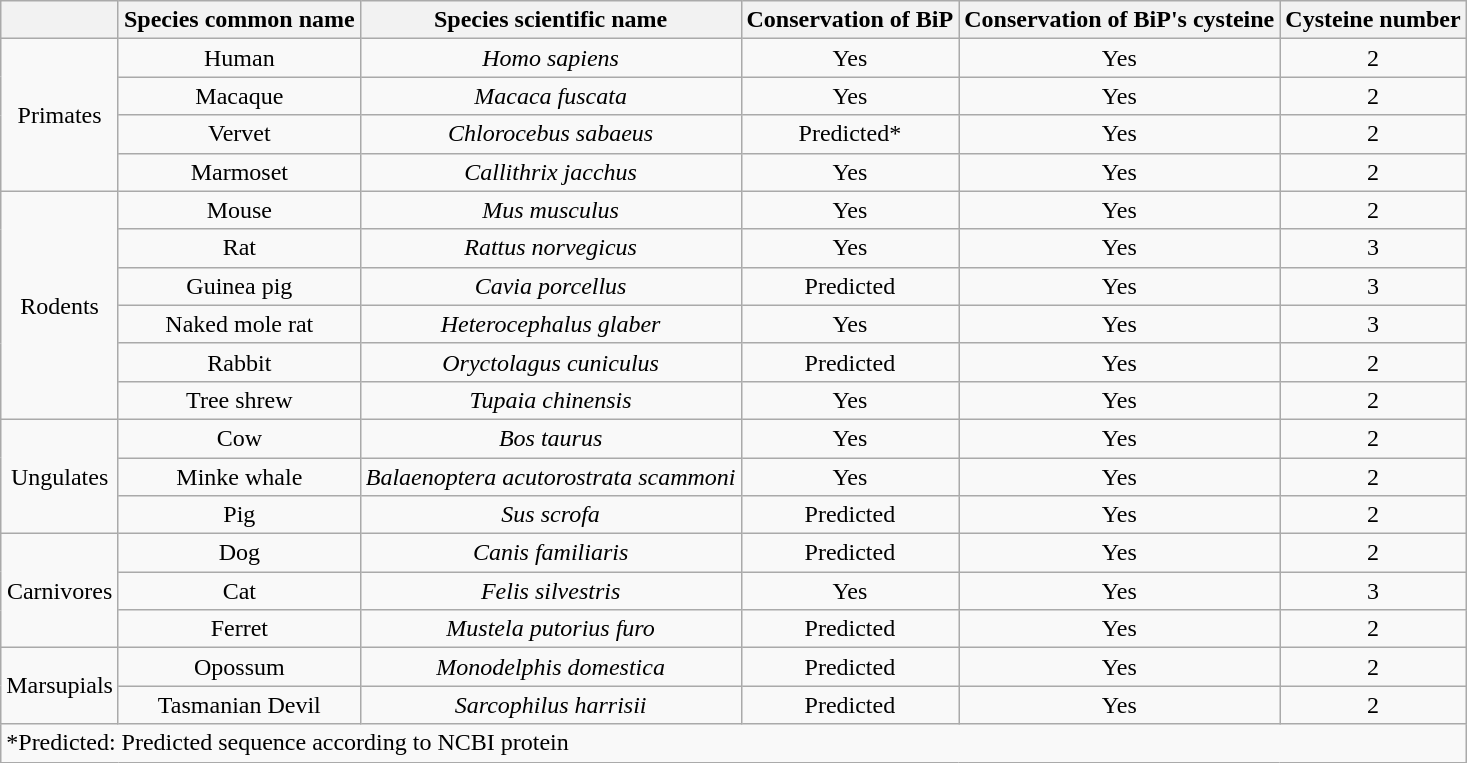<table class="wikitable" style="text-align: center">
<tr>
<th></th>
<th>Species common name</th>
<th>Species scientific name</th>
<th>Conservation of BiP</th>
<th>Conservation of BiP's cysteine</th>
<th>Cysteine number</th>
</tr>
<tr>
<td rowspan="4">Primates</td>
<td>Human</td>
<td><em>Homo sapiens</em></td>
<td>Yes</td>
<td>Yes</td>
<td>2</td>
</tr>
<tr>
<td>Macaque</td>
<td><em>Macaca fuscata</em></td>
<td>Yes</td>
<td>Yes</td>
<td>2</td>
</tr>
<tr>
<td>Vervet</td>
<td><em>Chlorocebus sabaeus</em></td>
<td>Predicted*</td>
<td>Yes</td>
<td>2</td>
</tr>
<tr>
<td>Marmoset</td>
<td><em>Callithrix jacchus</em></td>
<td>Yes</td>
<td>Yes</td>
<td>2</td>
</tr>
<tr>
<td rowspan="6">Rodents</td>
<td>Mouse</td>
<td><em>Mus musculus</em></td>
<td>Yes</td>
<td>Yes</td>
<td>2</td>
</tr>
<tr>
<td>Rat</td>
<td><em>Rattus norvegicus</em></td>
<td>Yes</td>
<td>Yes</td>
<td>3</td>
</tr>
<tr>
<td>Guinea pig</td>
<td><em>Cavia porcellus</em></td>
<td>Predicted</td>
<td>Yes</td>
<td>3</td>
</tr>
<tr>
<td>Naked mole rat</td>
<td><em>Heterocephalus glaber</em></td>
<td>Yes</td>
<td>Yes</td>
<td>3</td>
</tr>
<tr>
<td>Rabbit</td>
<td><em>Oryctolagus cuniculus</em></td>
<td>Predicted</td>
<td>Yes</td>
<td>2</td>
</tr>
<tr>
<td>Tree shrew</td>
<td><em>Tupaia chinensis</em></td>
<td>Yes</td>
<td>Yes</td>
<td>2</td>
</tr>
<tr>
<td rowspan="3">Ungulates</td>
<td>Cow</td>
<td><em>Bos taurus</em></td>
<td>Yes</td>
<td>Yes</td>
<td>2</td>
</tr>
<tr>
<td>Minke whale</td>
<td><em>Balaenoptera acutorostrata scammoni</em></td>
<td>Yes</td>
<td>Yes</td>
<td>2</td>
</tr>
<tr>
<td>Pig</td>
<td><em>Sus scrofa</em></td>
<td>Predicted</td>
<td>Yes</td>
<td>2</td>
</tr>
<tr>
<td rowspan="3">Carnivores</td>
<td>Dog</td>
<td><em>Canis familiaris</em></td>
<td>Predicted</td>
<td>Yes</td>
<td>2</td>
</tr>
<tr>
<td>Cat</td>
<td><em>Felis silvestris</em></td>
<td>Yes</td>
<td>Yes</td>
<td>3</td>
</tr>
<tr>
<td>Ferret</td>
<td><em>Mustela putorius furo</em></td>
<td>Predicted</td>
<td>Yes</td>
<td>2</td>
</tr>
<tr>
<td rowspan="2">Marsupials</td>
<td>Opossum</td>
<td><em>Monodelphis domestica</em></td>
<td>Predicted</td>
<td>Yes</td>
<td>2</td>
</tr>
<tr>
<td>Tasmanian Devil</td>
<td><em>Sarcophilus harrisii</em></td>
<td>Predicted</td>
<td>Yes</td>
<td>2</td>
</tr>
<tr>
<td colspan="6" style="text-align: left;">*Predicted: Predicted sequence according to NCBI protein</td>
</tr>
</table>
